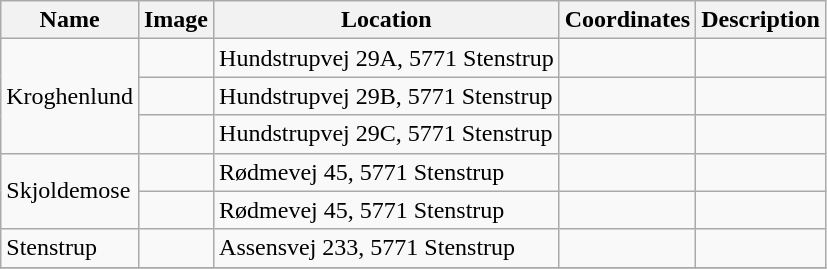<table class="wikitable sortable">
<tr>
<th>Name</th>
<th>Image</th>
<th>Location</th>
<th>Coordinates</th>
<th>Description</th>
</tr>
<tr>
<td rowspan="3">Kroghenlund</td>
<td></td>
<td>Hundstrupvej 29A, 5771 Stenstrup</td>
<td></td>
<td></td>
</tr>
<tr>
<td></td>
<td>Hundstrupvej 29B, 5771 Stenstrup</td>
<td></td>
<td></td>
</tr>
<tr>
<td></td>
<td>Hundstrupvej 29C, 5771 Stenstrup</td>
<td></td>
<td></td>
</tr>
<tr>
<td rowspan="2">Skjoldemose</td>
<td></td>
<td>Rødmevej 45, 5771 Stenstrup</td>
<td></td>
<td></td>
</tr>
<tr>
<td></td>
<td>Rødmevej 45, 5771 Stenstrup</td>
<td></td>
<td></td>
</tr>
<tr>
<td>Stenstrup</td>
<td></td>
<td>Assensvej 233, 5771 Stenstrup</td>
<td></td>
<td></td>
</tr>
<tr>
</tr>
</table>
